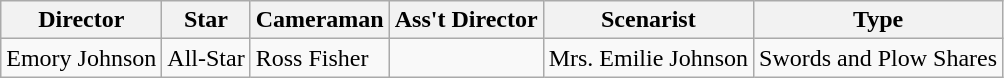<table class="wikitable" style="margin-right: auto; border: none;">
<tr>
<th style=max-width:6em>Director</th>
<th style=max-width:6em>Star</th>
<th style=max-width:6em>Cameraman</th>
<th style=max-width:12em>Ass't Director</th>
<th style=max-width:6em>Scenarist</th>
<th style=max-width:6em>Type</th>
</tr>
<tr>
<td>Emory Johnson</td>
<td>All-Star</td>
<td>Ross  Fisher</td>
<td></td>
<td>Mrs. Emilie Johnson</td>
<td>Swords and Plow Shares</td>
</tr>
</table>
